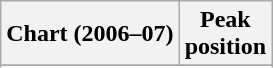<table class="wikitable sortable plainrowheaders" style="text-align:center">
<tr>
<th scope="col">Chart (2006–07)</th>
<th scope="col">Peak<br> position</th>
</tr>
<tr>
</tr>
<tr>
</tr>
</table>
